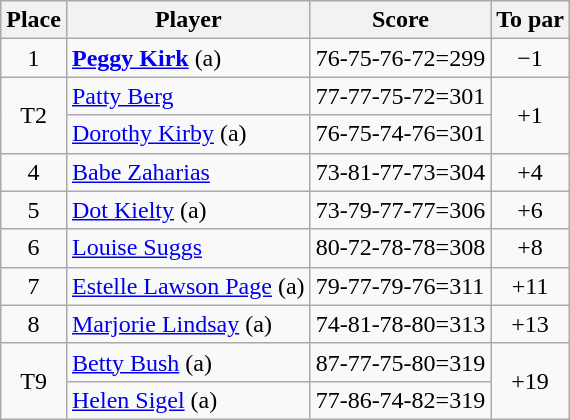<table class="wikitable">
<tr>
<th>Place</th>
<th>Player</th>
<th>Score</th>
<th>To par</th>
</tr>
<tr>
<td align=center>1</td>
<td> <strong><a href='#'>Peggy Kirk</a></strong> (a)</td>
<td>76-75-76-72=299</td>
<td align=center>−1</td>
</tr>
<tr>
<td align=center rowspan=2>T2</td>
<td> <a href='#'>Patty Berg</a></td>
<td>77-77-75-72=301</td>
<td align=center rowspan=2>+1</td>
</tr>
<tr>
<td> <a href='#'>Dorothy Kirby</a> (a)</td>
<td>76-75-74-76=301</td>
</tr>
<tr>
<td align=center>4</td>
<td> <a href='#'>Babe Zaharias</a></td>
<td>73-81-77-73=304</td>
<td align=center>+4</td>
</tr>
<tr>
<td align=center>5</td>
<td> <a href='#'>Dot Kielty</a> (a)</td>
<td>73-79-77-77=306</td>
<td align=center>+6</td>
</tr>
<tr>
<td align=center>6</td>
<td> <a href='#'>Louise Suggs</a></td>
<td>80-72-78-78=308</td>
<td align=center>+8</td>
</tr>
<tr>
<td align=center>7</td>
<td> <a href='#'>Estelle Lawson Page</a> (a)</td>
<td>79-77-79-76=311</td>
<td align=center>+11</td>
</tr>
<tr>
<td align=center>8</td>
<td> <a href='#'>Marjorie Lindsay</a> (a)</td>
<td>74-81-78-80=313</td>
<td align=center>+13</td>
</tr>
<tr>
<td align=center rowspan=2>T9</td>
<td> <a href='#'>Betty Bush</a> (a)</td>
<td>87-77-75-80=319</td>
<td align=center rowspan=2>+19</td>
</tr>
<tr>
<td> <a href='#'>Helen Sigel</a> (a)</td>
<td>77-86-74-82=319</td>
</tr>
</table>
